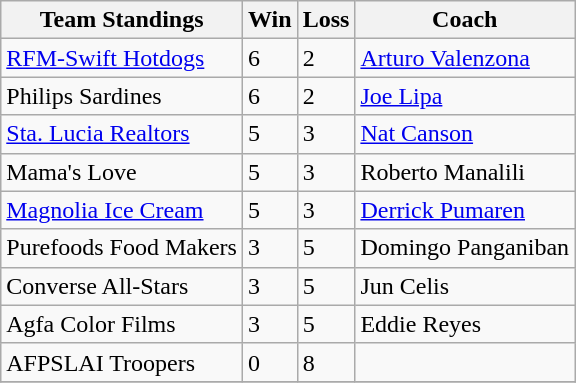<table class="wikitable">
<tr>
<th>Team Standings</th>
<th>Win</th>
<th>Loss</th>
<th>Coach</th>
</tr>
<tr>
<td><a href='#'>RFM-Swift Hotdogs</a></td>
<td>6</td>
<td>2</td>
<td><a href='#'>Arturo Valenzona</a></td>
</tr>
<tr>
<td>Philips Sardines</td>
<td>6</td>
<td>2</td>
<td><a href='#'>Joe Lipa</a></td>
</tr>
<tr>
<td><a href='#'>Sta. Lucia Realtors</a></td>
<td>5</td>
<td>3</td>
<td><a href='#'>Nat Canson</a></td>
</tr>
<tr>
<td>Mama's Love</td>
<td>5</td>
<td>3</td>
<td>Roberto Manalili</td>
</tr>
<tr>
<td><a href='#'>Magnolia Ice Cream</a></td>
<td>5</td>
<td>3</td>
<td><a href='#'>Derrick Pumaren</a></td>
</tr>
<tr>
<td>Purefoods Food Makers</td>
<td>3</td>
<td>5</td>
<td>Domingo Panganiban</td>
</tr>
<tr>
<td>Converse All-Stars</td>
<td>3</td>
<td>5</td>
<td>Jun Celis</td>
</tr>
<tr>
<td>Agfa Color Films</td>
<td>3</td>
<td>5</td>
<td>Eddie Reyes</td>
</tr>
<tr>
<td>AFPSLAI Troopers</td>
<td>0</td>
<td>8</td>
<td></td>
</tr>
<tr>
</tr>
</table>
